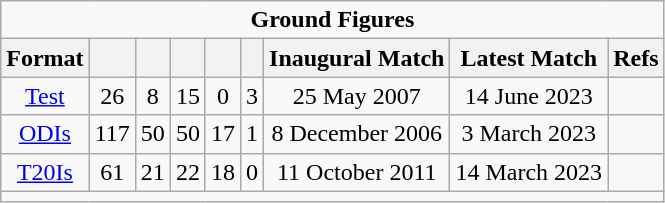<table class="wikitable" style="text-align: center">
<tr>
<td colspan="10" style="text-align:center;"><strong>Ground Figures</strong></td>
</tr>
<tr>
<th>Format</th>
<th></th>
<th></th>
<th></th>
<th></th>
<th></th>
<th>Inaugural Match</th>
<th>Latest Match</th>
<th>Refs</th>
</tr>
<tr>
<td><a href='#'>Test</a></td>
<td>26</td>
<td>8</td>
<td>15</td>
<td>0</td>
<td>3</td>
<td>25 May 2007</td>
<td>14 June 2023</td>
<td></td>
</tr>
<tr>
<td><a href='#'>ODIs</a></td>
<td>117</td>
<td>50</td>
<td>50</td>
<td>17</td>
<td>1</td>
<td>8 December 2006</td>
<td>3 March 2023</td>
<td></td>
</tr>
<tr>
<td><a href='#'>T20Is</a></td>
<td>61</td>
<td>21</td>
<td>22</td>
<td>18</td>
<td>0</td>
<td>11 October 2011</td>
<td>14 March 2023</td>
<td></td>
</tr>
<tr>
<td colspan=10 align=center><em></em></td>
</tr>
</table>
